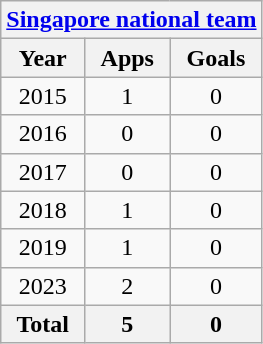<table class="wikitable" style="text-align:center">
<tr>
<th colspan=3><a href='#'>Singapore national team</a></th>
</tr>
<tr>
<th>Year</th>
<th>Apps</th>
<th>Goals</th>
</tr>
<tr>
<td>2015</td>
<td>1</td>
<td>0</td>
</tr>
<tr>
<td>2016</td>
<td>0</td>
<td>0</td>
</tr>
<tr>
<td>2017</td>
<td>0</td>
<td>0</td>
</tr>
<tr>
<td>2018</td>
<td>1</td>
<td>0</td>
</tr>
<tr>
<td>2019</td>
<td>1</td>
<td>0</td>
</tr>
<tr>
<td>2023</td>
<td>2</td>
<td>0</td>
</tr>
<tr>
<th>Total</th>
<th>5</th>
<th>0</th>
</tr>
</table>
